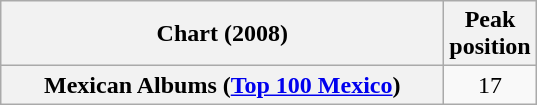<table class="wikitable sortable plainrowheaders">
<tr>
<th scope="col" align="center" style="width:18em;">Chart (2008)</th>
<th scope="col" align="center">Peak<br>position</th>
</tr>
<tr>
<th scope="row">Mexican Albums (<a href='#'>Top 100 Mexico</a>)</th>
<td style="text-align:center;" scope="row">17</td>
</tr>
</table>
